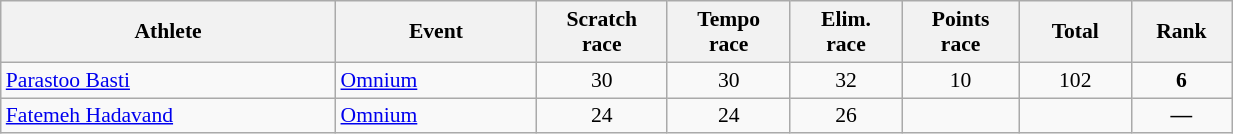<table class="wikitable" width="65%" style="text-align:center; font-size:90%">
<tr>
<th width="15%">Athlete</th>
<th width="9%">Event</th>
<th width="5%">Scratch<br>race</th>
<th width="5%">Tempo<br>race</th>
<th width="5%">Elim.<br>race</th>
<th width="5%">Points<br>race</th>
<th width="5%">Total</th>
<th width="4%">Rank</th>
</tr>
<tr>
<td align="left"><a href='#'>Parastoo Basti</a></td>
<td align="left"><a href='#'>Omnium</a></td>
<td>30</td>
<td>30</td>
<td>32</td>
<td>10</td>
<td>102</td>
<td><strong>6</strong></td>
</tr>
<tr>
<td align="left"><a href='#'>Fatemeh Hadavand</a></td>
<td align="left"><a href='#'>Omnium</a></td>
<td>24</td>
<td>24</td>
<td>26</td>
<td></td>
<td></td>
<td><strong>—</strong></td>
</tr>
</table>
